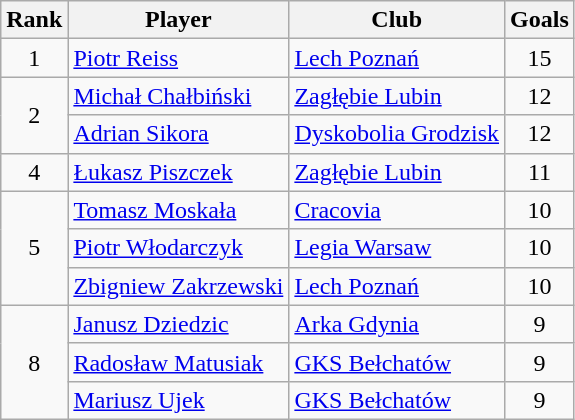<table class="wikitable" style="text-align:center">
<tr>
<th>Rank</th>
<th>Player</th>
<th>Club</th>
<th>Goals</th>
</tr>
<tr>
<td rowspan="1">1</td>
<td align="left"> <a href='#'>Piotr Reiss</a></td>
<td align="left"><a href='#'>Lech Poznań</a></td>
<td>15</td>
</tr>
<tr>
<td rowspan="2">2</td>
<td align="left"> <a href='#'>Michał Chałbiński</a></td>
<td align="left"><a href='#'>Zagłębie Lubin</a></td>
<td>12</td>
</tr>
<tr>
<td align="left"> <a href='#'>Adrian Sikora</a></td>
<td align="left"><a href='#'>Dyskobolia Grodzisk</a></td>
<td>12</td>
</tr>
<tr>
<td rowspan="1">4</td>
<td align="left"> <a href='#'>Łukasz Piszczek</a></td>
<td align="left"><a href='#'>Zagłębie Lubin</a></td>
<td>11</td>
</tr>
<tr>
<td rowspan="3">5</td>
<td align="left"> <a href='#'>Tomasz Moskała</a></td>
<td align="left"><a href='#'>Cracovia</a></td>
<td>10</td>
</tr>
<tr>
<td align="left"> <a href='#'>Piotr Włodarczyk</a></td>
<td align="left"><a href='#'>Legia Warsaw</a></td>
<td>10</td>
</tr>
<tr>
<td align="left"> <a href='#'>Zbigniew Zakrzewski</a></td>
<td align="left"><a href='#'>Lech Poznań</a></td>
<td>10</td>
</tr>
<tr>
<td rowspan="3">8</td>
<td align="left"> <a href='#'>Janusz Dziedzic</a></td>
<td align="left"><a href='#'>Arka Gdynia</a></td>
<td>9</td>
</tr>
<tr>
<td align="left"> <a href='#'>Radosław Matusiak</a></td>
<td align="left"><a href='#'>GKS Bełchatów</a></td>
<td>9</td>
</tr>
<tr>
<td align="left"> <a href='#'>Mariusz Ujek</a></td>
<td align="left"><a href='#'>GKS Bełchatów</a></td>
<td>9</td>
</tr>
</table>
